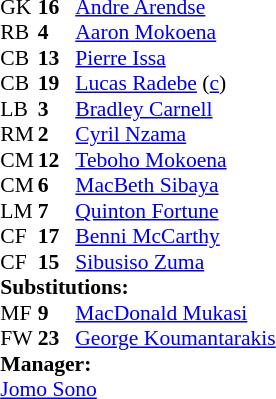<table style="font-size: 90%" cellspacing="0" cellpadding="0" align=center>
<tr>
<th width="25"></th>
<th width="25"></th>
</tr>
<tr>
<td>GK</td>
<td><strong>16</strong></td>
<td><a href='#'>Andre Arendse</a></td>
</tr>
<tr>
<td>RB</td>
<td><strong>4</strong></td>
<td><a href='#'>Aaron Mokoena</a></td>
<td></td>
</tr>
<tr>
<td>CB</td>
<td><strong>13</strong></td>
<td><a href='#'>Pierre Issa</a></td>
<td></td>
<td></td>
</tr>
<tr>
<td>CB</td>
<td><strong>19</strong></td>
<td><a href='#'>Lucas Radebe</a> (<a href='#'>c</a>)</td>
</tr>
<tr>
<td>LB</td>
<td><strong>3</strong></td>
<td><a href='#'>Bradley Carnell</a></td>
</tr>
<tr>
<td>RM</td>
<td><strong>2</strong></td>
<td><a href='#'>Cyril Nzama</a></td>
</tr>
<tr>
<td>CM</td>
<td><strong>12</strong></td>
<td><a href='#'>Teboho Mokoena</a></td>
</tr>
<tr>
<td>CM</td>
<td><strong>6</strong></td>
<td><a href='#'>MacBeth Sibaya</a></td>
</tr>
<tr>
<td>LM</td>
<td><strong>7</strong></td>
<td><a href='#'>Quinton Fortune</a></td>
</tr>
<tr>
<td>CF</td>
<td><strong>17</strong></td>
<td><a href='#'>Benni McCarthy</a></td>
<td></td>
<td></td>
</tr>
<tr>
<td>CF</td>
<td><strong>15</strong></td>
<td><a href='#'>Sibusiso Zuma</a></td>
<td></td>
</tr>
<tr>
<td colspan=3><strong>Substitutions:</strong></td>
</tr>
<tr>
<td>MF</td>
<td><strong>9</strong></td>
<td><a href='#'>MacDonald Mukasi</a></td>
<td></td>
<td></td>
</tr>
<tr>
<td>FW</td>
<td><strong>23</strong></td>
<td><a href='#'>George Koumantarakis</a></td>
<td></td>
<td></td>
</tr>
<tr>
<td colspan=3><strong>Manager:</strong></td>
</tr>
<tr>
<td colspan="4"><a href='#'>Jomo Sono</a></td>
</tr>
</table>
